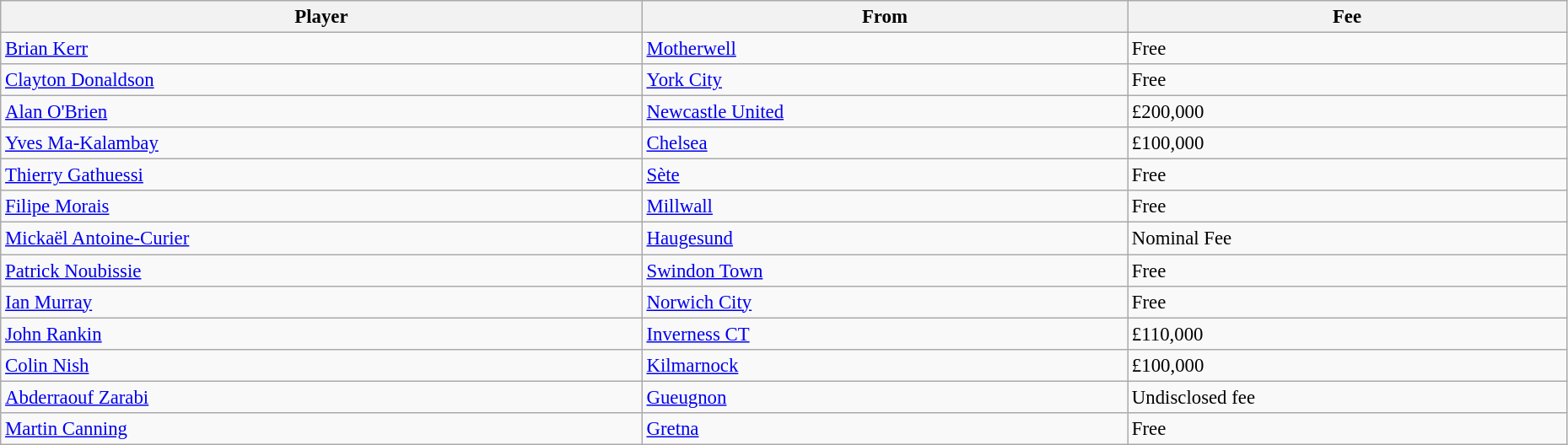<table class="wikitable" style="text-align:center; font-size:95%;width:98%; text-align:left">
<tr>
<th>Player</th>
<th>From</th>
<th>Fee</th>
</tr>
<tr>
<td> <a href='#'>Brian Kerr</a></td>
<td><a href='#'>Motherwell</a></td>
<td>Free</td>
</tr>
<tr>
<td> <a href='#'>Clayton Donaldson</a></td>
<td><a href='#'>York City</a></td>
<td>Free</td>
</tr>
<tr>
<td> <a href='#'>Alan O'Brien</a></td>
<td><a href='#'>Newcastle United</a></td>
<td>£200,000</td>
</tr>
<tr>
<td> <a href='#'>Yves Ma-Kalambay</a></td>
<td><a href='#'>Chelsea</a></td>
<td>£100,000</td>
</tr>
<tr>
<td> <a href='#'>Thierry Gathuessi</a></td>
<td><a href='#'>Sète</a></td>
<td>Free</td>
</tr>
<tr>
<td> <a href='#'>Filipe Morais</a></td>
<td><a href='#'>Millwall</a></td>
<td>Free</td>
</tr>
<tr>
<td> <a href='#'>Mickaël Antoine-Curier</a></td>
<td><a href='#'>Haugesund</a></td>
<td>Nominal Fee</td>
</tr>
<tr>
<td> <a href='#'>Patrick Noubissie</a></td>
<td><a href='#'>Swindon Town</a></td>
<td>Free</td>
</tr>
<tr>
<td> <a href='#'>Ian Murray</a></td>
<td><a href='#'>Norwich City</a></td>
<td>Free</td>
</tr>
<tr>
<td> <a href='#'>John Rankin</a></td>
<td><a href='#'>Inverness CT</a></td>
<td>£110,000</td>
</tr>
<tr>
<td> <a href='#'>Colin Nish</a></td>
<td><a href='#'>Kilmarnock</a></td>
<td>£100,000</td>
</tr>
<tr>
<td> <a href='#'>Abderraouf Zarabi</a></td>
<td><a href='#'>Gueugnon</a></td>
<td>Undisclosed fee</td>
</tr>
<tr>
<td> <a href='#'>Martin Canning</a></td>
<td><a href='#'>Gretna</a></td>
<td>Free</td>
</tr>
</table>
